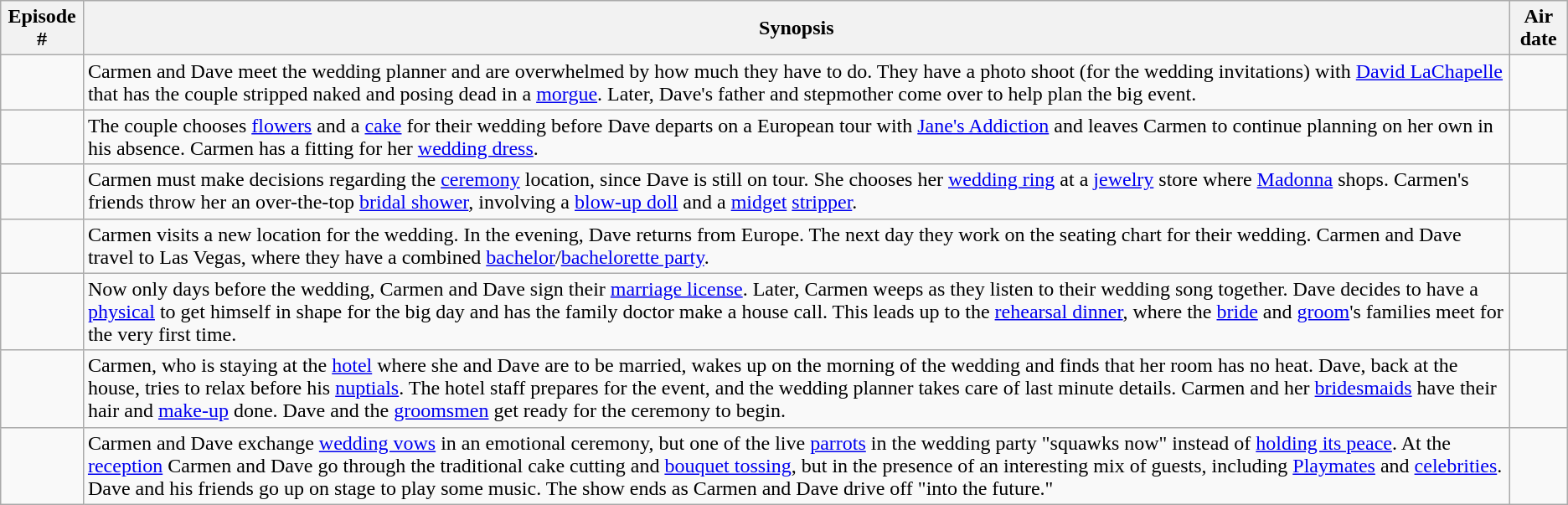<table class="wikitable">
<tr>
<th>Episode #</th>
<th>Synopsis</th>
<th>Air date</th>
</tr>
<tr>
<td></td>
<td>Carmen and Dave meet the wedding planner and are overwhelmed by how much they have to do. They have a photo shoot (for the wedding invitations) with <a href='#'>David LaChapelle</a> that has the couple stripped naked and posing dead in a <a href='#'>morgue</a>. Later, Dave's father and stepmother come over to help plan the big event.</td>
<td></td>
</tr>
<tr>
<td></td>
<td>The couple chooses <a href='#'>flowers</a> and a <a href='#'>cake</a> for their wedding before Dave departs on a European tour with <a href='#'>Jane's Addiction</a> and leaves Carmen to continue planning on her own in his absence. Carmen has a fitting for her <a href='#'>wedding dress</a>.</td>
<td></td>
</tr>
<tr>
<td></td>
<td>Carmen must make decisions regarding the <a href='#'>ceremony</a> location, since Dave is still on tour. She chooses her <a href='#'>wedding ring</a> at a <a href='#'>jewelry</a> store where <a href='#'>Madonna</a> shops. Carmen's friends throw her an over-the-top <a href='#'>bridal shower</a>, involving a <a href='#'>blow-up doll</a> and a <a href='#'>midget</a> <a href='#'>stripper</a>.</td>
<td></td>
</tr>
<tr>
<td></td>
<td>Carmen visits a new location for the wedding. In the evening, Dave returns from Europe. The next day they work on the seating chart for their wedding. Carmen and Dave travel to Las Vegas, where they have a combined <a href='#'>bachelor</a>/<a href='#'>bachelorette party</a>.</td>
<td></td>
</tr>
<tr>
<td></td>
<td>Now only days before the wedding, Carmen and Dave sign their <a href='#'>marriage license</a>. Later, Carmen weeps as they listen to their wedding song together. Dave decides to have a <a href='#'>physical</a> to get himself in shape for the big day and has the family doctor make a house call. This leads up to the <a href='#'>rehearsal dinner</a>, where the <a href='#'>bride</a> and <a href='#'>groom</a>'s families meet for the very first time.</td>
<td></td>
</tr>
<tr>
<td></td>
<td>Carmen, who is staying at the <a href='#'>hotel</a> where she and Dave are to be married, wakes up on the morning of the wedding and finds that her room has no heat. Dave, back at the house, tries to relax before his <a href='#'>nuptials</a>. The hotel staff prepares for the event, and the wedding planner takes care of last minute details. Carmen and her <a href='#'>bridesmaids</a> have their hair and <a href='#'>make-up</a> done. Dave and the <a href='#'>groomsmen</a> get ready for the ceremony to begin.</td>
<td></td>
</tr>
<tr>
<td></td>
<td>Carmen and Dave exchange <a href='#'>wedding vows</a> in an emotional ceremony, but one of the live <a href='#'>parrots</a> in the wedding party "squawks now" instead of <a href='#'>holding its peace</a>. At the <a href='#'>reception</a> Carmen and Dave go through the traditional cake cutting and <a href='#'>bouquet tossing</a>, but in the presence of an interesting mix of guests, including <a href='#'>Playmates</a> and <a href='#'>celebrities</a>. Dave and his friends go up on stage to play some music. The show ends as Carmen and Dave drive off "into the future."</td>
<td></td>
</tr>
</table>
